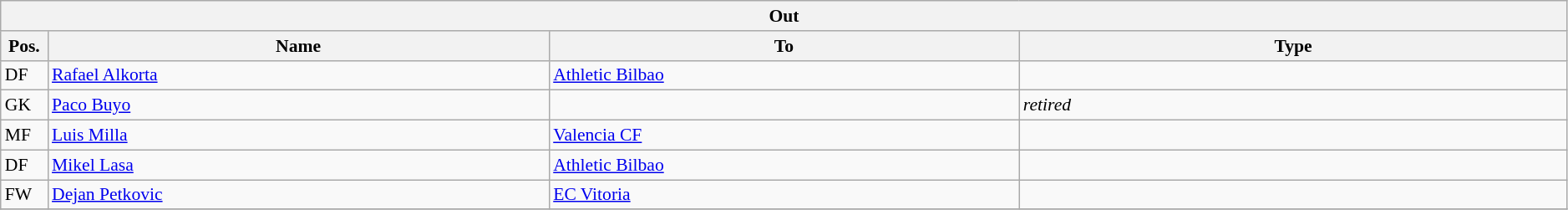<table class="wikitable" style="font-size:90%;width:99%;">
<tr>
<th colspan="4">Out</th>
</tr>
<tr>
<th width=3%>Pos.</th>
<th width=32%>Name</th>
<th width=30%>To</th>
<th width=35%>Type</th>
</tr>
<tr>
<td>DF</td>
<td><a href='#'>Rafael Alkorta</a></td>
<td><a href='#'>Athletic Bilbao</a></td>
<td></td>
</tr>
<tr>
<td>GK</td>
<td><a href='#'>Paco Buyo</a></td>
<td></td>
<td><em>retired</em></td>
</tr>
<tr>
<td>MF</td>
<td><a href='#'>Luis Milla</a></td>
<td><a href='#'>Valencia CF</a></td>
<td></td>
</tr>
<tr>
<td>DF</td>
<td><a href='#'>Mikel Lasa</a></td>
<td><a href='#'>Athletic Bilbao</a></td>
<td></td>
</tr>
<tr>
<td>FW</td>
<td><a href='#'>Dejan Petkovic</a></td>
<td><a href='#'>EC Vitoria</a></td>
<td></td>
</tr>
<tr>
</tr>
</table>
